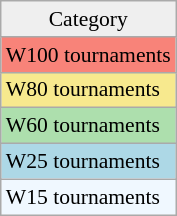<table class=wikitable style=font-size:90%;>
<tr align=center>
<td style="background:#efefef;">Category</td>
</tr>
<tr style="background:#f88379;">
<td>W100 tournaments</td>
</tr>
<tr style="background:#f7e98e;">
<td>W80 tournaments</td>
</tr>
<tr style="background:#addfad;">
<td>W60 tournaments</td>
</tr>
<tr style="background:lightblue;">
<td>W25 tournaments</td>
</tr>
<tr style="background:#f0f8ff;">
<td>W15 tournaments</td>
</tr>
</table>
